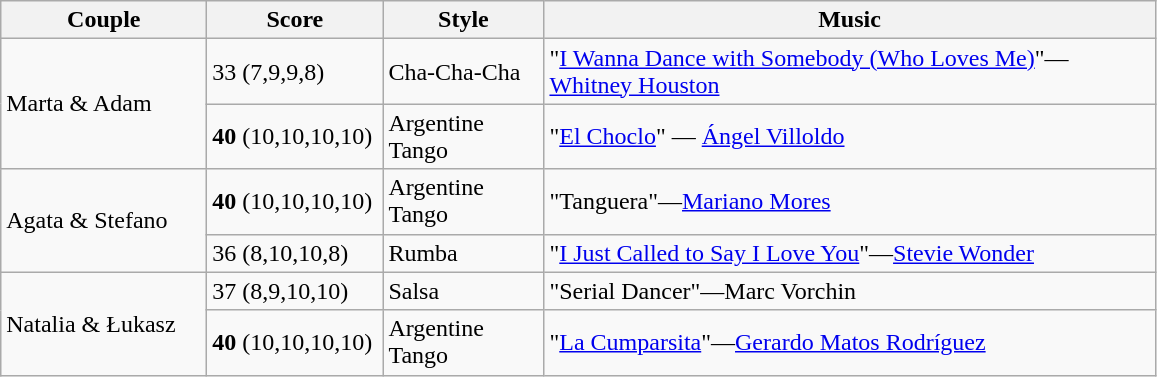<table class="wikitable">
<tr>
<th width="130">Couple</th>
<th width="110">Score</th>
<th width="100">Style</th>
<th width="400">Music</th>
</tr>
<tr>
<td rowspan="2">Marta & Adam</td>
<td>33 (7,9,9,8)</td>
<td>Cha-Cha-Cha</td>
<td>"<a href='#'>I Wanna Dance with Somebody (Who Loves Me)</a>"—<a href='#'>Whitney Houston</a></td>
</tr>
<tr>
<td><strong>40</strong> (10,10,10,10)</td>
<td>Argentine Tango</td>
<td>"<a href='#'>El Choclo</a>" — <a href='#'>Ángel Villoldo</a></td>
</tr>
<tr>
<td rowspan="2">Agata & Stefano</td>
<td><strong>40</strong> (10,10,10,10)</td>
<td>Argentine Tango</td>
<td>"Tanguera"—<a href='#'>Mariano Mores</a></td>
</tr>
<tr>
<td>36 (8,10,10,8)</td>
<td>Rumba</td>
<td>"<a href='#'>I Just Called to Say I Love You</a>"—<a href='#'>Stevie Wonder</a></td>
</tr>
<tr>
<td rowspan="2">Natalia & Łukasz</td>
<td>37 (8,9,10,10)</td>
<td>Salsa</td>
<td>"Serial Dancer"—Marc Vorchin</td>
</tr>
<tr>
<td><strong>40</strong> (10,10,10,10)</td>
<td>Argentine Tango</td>
<td>"<a href='#'>La Cumparsita</a>"—<a href='#'>Gerardo Matos Rodríguez</a></td>
</tr>
</table>
